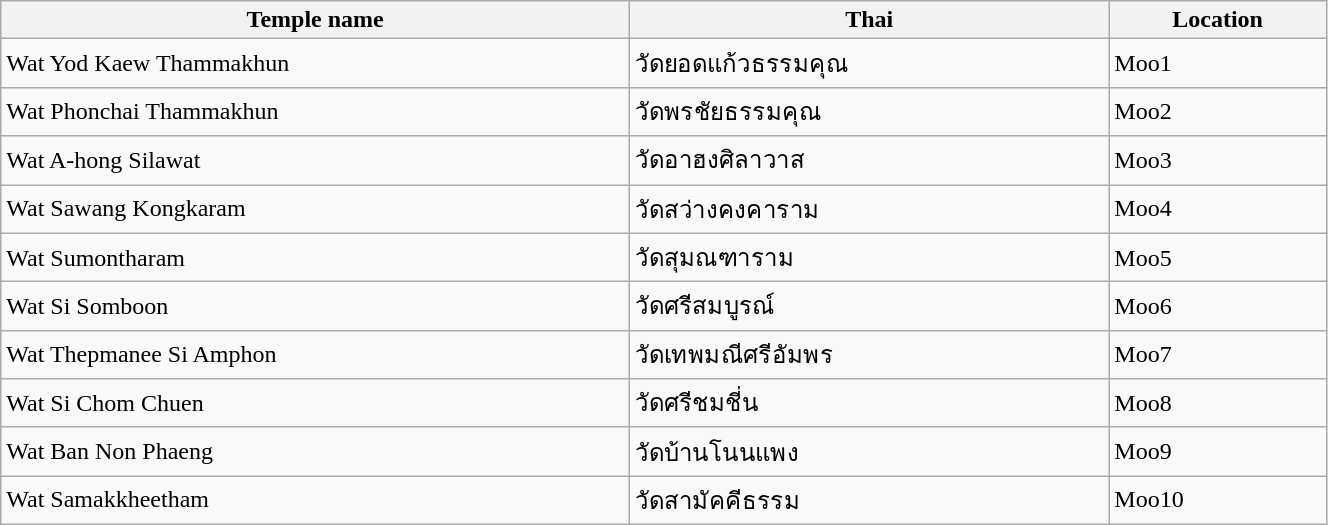<table class="wikitable" style="width:70%;">
<tr>
<th>Temple name</th>
<th>Thai</th>
<th>Location</th>
</tr>
<tr>
<td>Wat Yod Kaew Thammakhun</td>
<td>วัดยอดแก้วธรรมคุณ</td>
<td>Moo1</td>
</tr>
<tr>
<td>Wat Phonchai Thammakhun</td>
<td>วัดพรชัยธรรมคุณ</td>
<td>Moo2</td>
</tr>
<tr>
<td>Wat A-hong Silawat</td>
<td>วัดอาฮงศิลาวาส</td>
<td>Moo3</td>
</tr>
<tr>
<td>Wat Sawang Kongkaram</td>
<td>วัดสว่างคงคาราม</td>
<td>Moo4</td>
</tr>
<tr>
<td>Wat Sumontharam</td>
<td>วัดสุมณฑาราม</td>
<td>Moo5</td>
</tr>
<tr>
<td>Wat Si Somboon</td>
<td>วัดศรีสมบูรณ์</td>
<td>Moo6</td>
</tr>
<tr>
<td>Wat Thepmanee Si Amphon</td>
<td>วัดเทพมณีศรีอัมพร</td>
<td>Moo7</td>
</tr>
<tr>
<td>Wat Si Chom Chuen</td>
<td>วัดศรีชมชี่น</td>
<td>Moo8</td>
</tr>
<tr>
<td>Wat Ban Non Phaeng</td>
<td>วัดบ้านโนนแพง</td>
<td>Moo9</td>
</tr>
<tr>
<td>Wat Samakkheetham</td>
<td>วัดสามัคคีธรรม</td>
<td>Moo10</td>
</tr>
</table>
